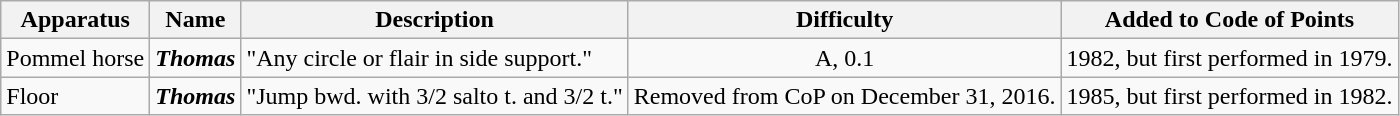<table class="wikitable">
<tr>
<th scope="col">Apparatus</th>
<th scope="col">Name</th>
<th scope="col">Description</th>
<th scope="col">Difficulty</th>
<th scope="col">Added to Code of Points</th>
</tr>
<tr>
<td>Pommel horse</td>
<td><strong><em>Thomas</em></strong></td>
<td>"Any circle or flair in side support."</td>
<td align=center>A, 0.1</td>
<td>1982, but first performed in 1979.</td>
</tr>
<tr>
<td>Floor</td>
<td><strong><em>Thomas</em></strong></td>
<td>"Jump bwd. with 3/2 salto t. and 3/2 t."</td>
<td>Removed from CoP on December 31, 2016.</td>
<td>1985, but first performed in 1982.</td>
</tr>
</table>
